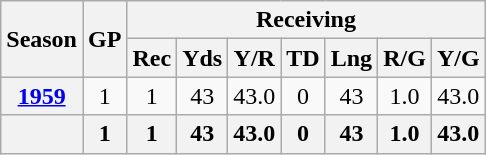<table class="wikitable" style="text-align:center;">
<tr>
<th rowspan="2">Season</th>
<th rowspan="2">GP</th>
<th colspan="7">Receiving</th>
</tr>
<tr>
<th>Rec</th>
<th>Yds</th>
<th>Y/R</th>
<th>TD</th>
<th>Lng</th>
<th>R/G</th>
<th>Y/G</th>
</tr>
<tr>
<th><a href='#'>1959</a></th>
<td>1</td>
<td>1</td>
<td>43</td>
<td>43.0</td>
<td>0</td>
<td>43</td>
<td>1.0</td>
<td>43.0</td>
</tr>
<tr>
<th></th>
<th>1</th>
<th>1</th>
<th>43</th>
<th>43.0</th>
<th>0</th>
<th>43</th>
<th>1.0</th>
<th>43.0</th>
</tr>
</table>
